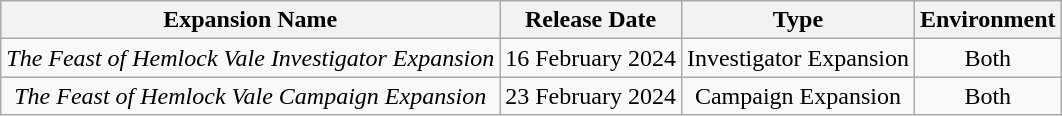<table class="wikitable" style="text-align:center">
<tr>
<th>Expansion Name</th>
<th>Release Date</th>
<th>Type</th>
<th>Environment</th>
</tr>
<tr>
<td><em>The Feast of Hemlock Vale Investigator Expansion</em></td>
<td>16 February 2024</td>
<td>Investigator Expansion</td>
<td>Both</td>
</tr>
<tr>
<td><em>The Feast of Hemlock Vale Campaign Expansion</em></td>
<td>23 February 2024</td>
<td>Campaign Expansion</td>
<td>Both</td>
</tr>
</table>
